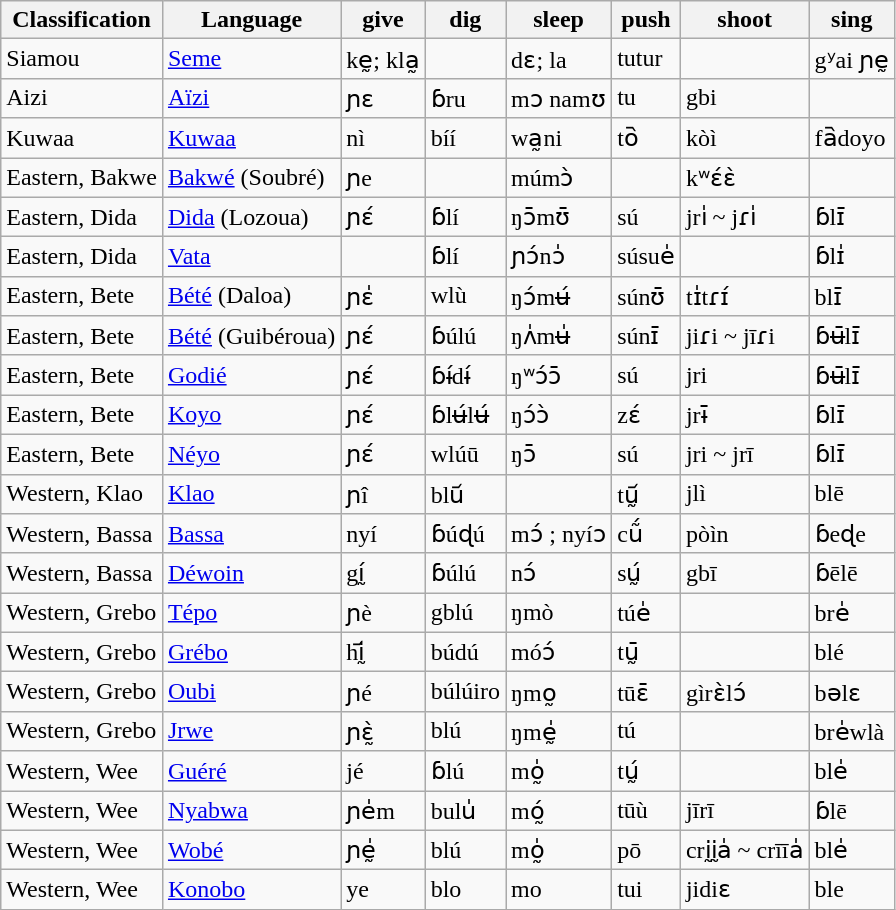<table class="wikitable sortable">
<tr>
<th>Classification</th>
<th>Language</th>
<th>give</th>
<th>dig</th>
<th>sleep</th>
<th>push</th>
<th>shoot</th>
<th>sing</th>
</tr>
<tr>
<td>Siamou</td>
<td><a href='#'>Seme</a></td>
<td>kḛ; kla̰</td>
<td></td>
<td>dɛ; la</td>
<td>tutur</td>
<td></td>
<td>gʸai ɲḛ</td>
</tr>
<tr>
<td>Aizi</td>
<td><a href='#'>Aïzi</a></td>
<td>ɲɛ</td>
<td>ɓru</td>
<td>mɔ namʊ</td>
<td>tu</td>
<td>gbi</td>
<td></td>
</tr>
<tr>
<td>Kuwaa</td>
<td><a href='#'>Kuwaa</a></td>
<td>nì</td>
<td>bíí</td>
<td>wa̰ni</td>
<td>to᷆</td>
<td>kòì</td>
<td>fa᷆doyo</td>
</tr>
<tr>
<td>Eastern, Bakwe</td>
<td><a href='#'>Bakwé</a> (Soubré)</td>
<td>ɲe</td>
<td></td>
<td>múmɔ̀</td>
<td></td>
<td>kʷɛ́ɛ̀</td>
<td></td>
</tr>
<tr>
<td>Eastern, Dida</td>
<td><a href='#'>Dida</a> (Lozoua)</td>
<td>ɲɛ́</td>
<td>ɓlí</td>
<td>ŋɔ̄mʊ̄</td>
<td>sú</td>
<td>jri̍ ~ jɾi̍</td>
<td>ɓlɪ̄</td>
</tr>
<tr>
<td>Eastern, Dida</td>
<td><a href='#'>Vata</a></td>
<td></td>
<td>ɓlí</td>
<td>ɲɔ́nɔ̍</td>
<td>súsue̍</td>
<td></td>
<td>ɓlɪ̍</td>
</tr>
<tr>
<td>Eastern, Bete</td>
<td><a href='#'>Bété</a> (Daloa)</td>
<td>ɲɛ̍</td>
<td>wlù</td>
<td>ŋɔ́mʉ́</td>
<td>súnʊ̄</td>
<td>tɪ̍tɾɪ́</td>
<td>blɪ̄</td>
</tr>
<tr>
<td>Eastern, Bete</td>
<td><a href='#'>Bété</a> (Guibéroua)</td>
<td>ɲɛ́</td>
<td>ɓúlú</td>
<td>ŋʌ̍mʉ̍</td>
<td>súnɪ̄</td>
<td>jiɾi ~ jīɾi</td>
<td>ɓʉ̄lɪ̄</td>
</tr>
<tr>
<td>Eastern, Bete</td>
<td><a href='#'>Godié</a></td>
<td>ɲɛ́</td>
<td>ɓɨ́dɨ́</td>
<td>ŋʷɔ́ɔ̄</td>
<td>sú</td>
<td>jri</td>
<td>ɓʉ̄lɪ̄</td>
</tr>
<tr>
<td>Eastern, Bete</td>
<td><a href='#'>Koyo</a></td>
<td>ɲɛ́</td>
<td>ɓlʉ́lʉ́</td>
<td>ŋɔ́ɔ̀</td>
<td>zɛ́</td>
<td>jrɨ̄</td>
<td>ɓlɪ̄</td>
</tr>
<tr>
<td>Eastern, Bete</td>
<td><a href='#'>Néyo</a></td>
<td>ɲɛ́</td>
<td>wlúū</td>
<td>ŋɔ̄</td>
<td>sú</td>
<td>jri ~ jrī</td>
<td>ɓlɪ̄</td>
</tr>
<tr>
<td>Western, Klao</td>
<td><a href='#'>Klao</a></td>
<td>ɲî</td>
<td>blu᷄</td>
<td></td>
<td>tṵ᷄</td>
<td>jlì</td>
<td>blē</td>
</tr>
<tr>
<td>Western, Bassa</td>
<td><a href='#'>Bassa</a></td>
<td>nyí</td>
<td>ɓúɖú</td>
<td>mɔ́ ; nyíɔ</td>
<td>cṹ</td>
<td>pòìn</td>
<td>ɓeɖe</td>
</tr>
<tr>
<td>Western, Bassa</td>
<td><a href='#'>Déwoin</a></td>
<td>gḭ́</td>
<td>ɓúlú</td>
<td>nɔ́</td>
<td>sṵ́</td>
<td>gbī</td>
<td>ɓēlē</td>
</tr>
<tr>
<td>Western, Grebo</td>
<td><a href='#'>Tépo</a></td>
<td>ɲè</td>
<td>gblú</td>
<td>ŋmò</td>
<td>túe̍</td>
<td></td>
<td>bre̍</td>
</tr>
<tr>
<td>Western, Grebo</td>
<td><a href='#'>Grébo</a></td>
<td>hḭ᷄</td>
<td>búdú</td>
<td>móɔ́</td>
<td>tṵ̄</td>
<td></td>
<td>blé</td>
</tr>
<tr>
<td>Western, Grebo</td>
<td><a href='#'>Oubi</a></td>
<td>ɲé</td>
<td>búlúiro</td>
<td>ŋmo̰</td>
<td>tūɛ̄</td>
<td>gìrɛ̀lɔ́</td>
<td>bəlɛ</td>
</tr>
<tr>
<td>Western, Grebo</td>
<td><a href='#'>Jrwe</a></td>
<td>ɲɛ̰̀</td>
<td>blú</td>
<td>ŋmḛ̍</td>
<td>tú</td>
<td></td>
<td>bre̍wlà</td>
</tr>
<tr>
<td>Western, Wee</td>
<td><a href='#'>Guéré</a></td>
<td>jé</td>
<td>ɓlú</td>
<td>mo̰̍</td>
<td>tṵ́</td>
<td></td>
<td>ble̍</td>
</tr>
<tr>
<td>Western, Wee</td>
<td><a href='#'>Nyabwa</a></td>
<td>ɲe̍m</td>
<td>bulu̍</td>
<td>mó̰</td>
<td>tūù</td>
<td>jīrī</td>
<td>ɓlē</td>
</tr>
<tr>
<td>Western, Wee</td>
<td><a href='#'>Wobé</a></td>
<td>ɲḛ̍</td>
<td>blú</td>
<td>mo̰̍</td>
<td>pō</td>
<td>crḭḭa̍ ~ crīīa̍</td>
<td>ble̍</td>
</tr>
<tr>
<td>Western, Wee</td>
<td><a href='#'>Konobo</a></td>
<td>ye</td>
<td>blo</td>
<td>mo</td>
<td>tui</td>
<td>jidiɛ</td>
<td>ble</td>
</tr>
</table>
